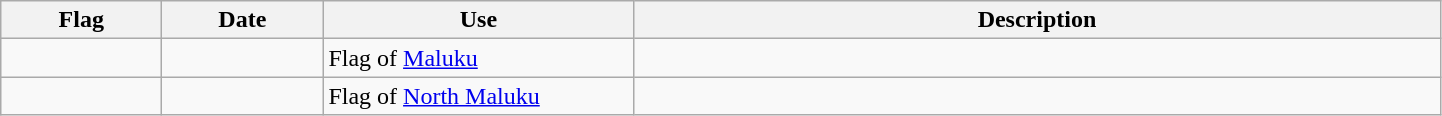<table class="wikitable">
<tr>
<th style="width:100px;">Flag</th>
<th style="width:100px;">Date</th>
<th style="width:200px;">Use</th>
<th style="width:530px;">Description</th>
</tr>
<tr>
<td></td>
<td></td>
<td>Flag of <a href='#'>Maluku</a></td>
<td></td>
</tr>
<tr>
<td></td>
<td></td>
<td>Flag of <a href='#'>North Maluku</a></td>
<td></td>
</tr>
</table>
